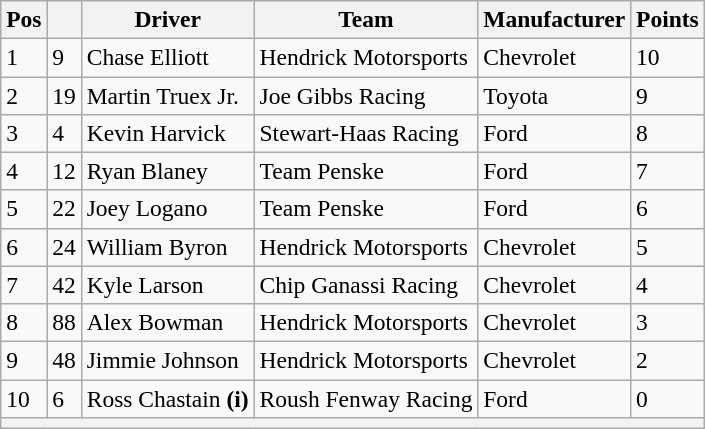<table class="wikitable" style="font-size:98%">
<tr>
<th>Pos</th>
<th></th>
<th>Driver</th>
<th>Team</th>
<th>Manufacturer</th>
<th>Points</th>
</tr>
<tr>
<td>1</td>
<td>9</td>
<td>Chase Elliott</td>
<td>Hendrick Motorsports</td>
<td>Chevrolet</td>
<td>10</td>
</tr>
<tr>
<td>2</td>
<td>19</td>
<td>Martin Truex Jr.</td>
<td>Joe Gibbs Racing</td>
<td>Toyota</td>
<td>9</td>
</tr>
<tr>
<td>3</td>
<td>4</td>
<td>Kevin Harvick</td>
<td>Stewart-Haas Racing</td>
<td>Ford</td>
<td>8</td>
</tr>
<tr>
<td>4</td>
<td>12</td>
<td>Ryan Blaney</td>
<td>Team Penske</td>
<td>Ford</td>
<td>7</td>
</tr>
<tr>
<td>5</td>
<td>22</td>
<td>Joey Logano</td>
<td>Team Penske</td>
<td>Ford</td>
<td>6</td>
</tr>
<tr>
<td>6</td>
<td>24</td>
<td>William Byron</td>
<td>Hendrick Motorsports</td>
<td>Chevrolet</td>
<td>5</td>
</tr>
<tr>
<td>7</td>
<td>42</td>
<td>Kyle Larson</td>
<td>Chip Ganassi Racing</td>
<td>Chevrolet</td>
<td>4</td>
</tr>
<tr>
<td>8</td>
<td>88</td>
<td>Alex Bowman</td>
<td>Hendrick Motorsports</td>
<td>Chevrolet</td>
<td>3</td>
</tr>
<tr>
<td>9</td>
<td>48</td>
<td>Jimmie Johnson</td>
<td>Hendrick Motorsports</td>
<td>Chevrolet</td>
<td>2</td>
</tr>
<tr>
<td>10</td>
<td>6</td>
<td>Ross Chastain <strong>(i)</strong></td>
<td>Roush Fenway Racing</td>
<td>Ford</td>
<td>0</td>
</tr>
<tr>
<th colspan="6"></th>
</tr>
</table>
